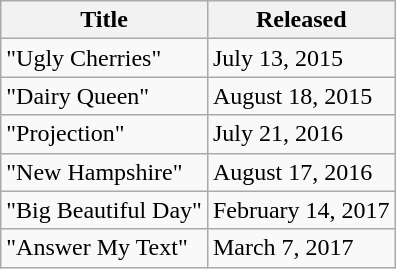<table class="wikitable">
<tr>
<th>Title</th>
<th>Released</th>
</tr>
<tr>
<td>"Ugly Cherries"</td>
<td>July 13, 2015</td>
</tr>
<tr>
<td>"Dairy Queen"</td>
<td>August 18, 2015</td>
</tr>
<tr>
<td>"Projection"</td>
<td>July 21, 2016</td>
</tr>
<tr>
<td>"New Hampshire"</td>
<td>August 17, 2016</td>
</tr>
<tr>
<td>"Big Beautiful Day"</td>
<td>February 14, 2017</td>
</tr>
<tr>
<td>"Answer My Text"</td>
<td>March 7, 2017</td>
</tr>
</table>
